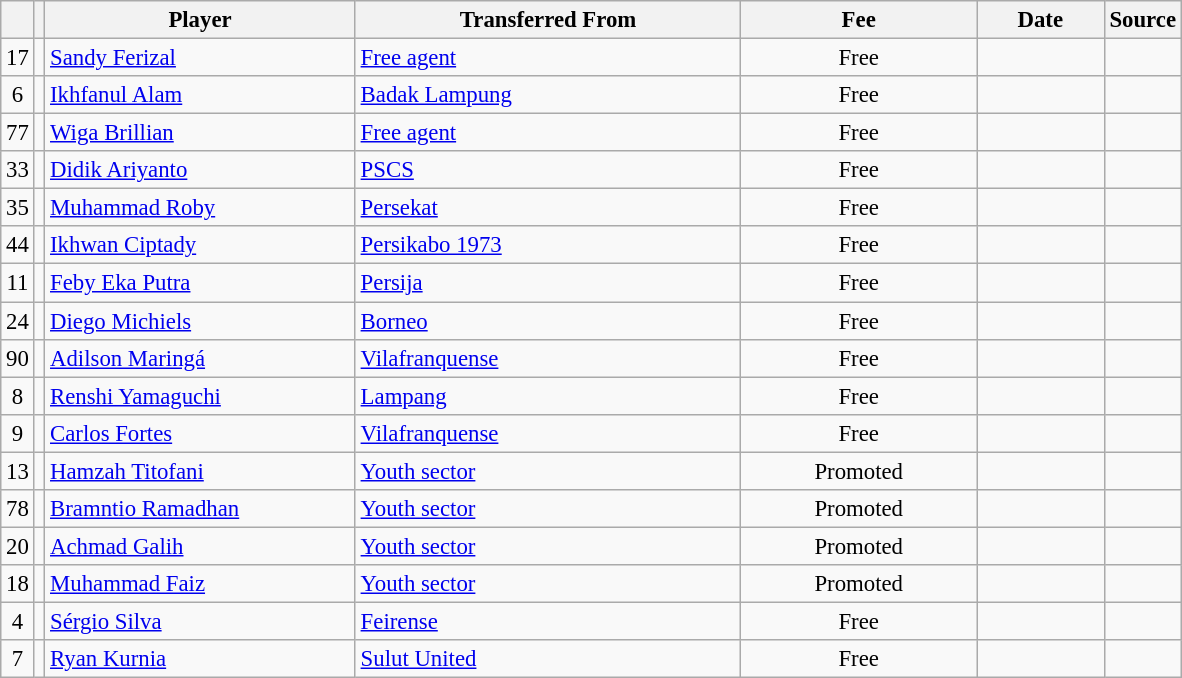<table class="wikitable plainrowheaders sortable" style="font-size:95%">
<tr>
<th></th>
<th></th>
<th scope="col" style="width:200px;"><strong>Player</strong></th>
<th scope="col" style="width:250px;"><strong>Transferred From</strong></th>
<th scope="col" style="width:150px;"><strong>Fee</strong></th>
<th scope="col" style="width:78px;"><strong>Date</strong></th>
<th><strong>Source</strong></th>
</tr>
<tr>
<td align=center>17</td>
<td align=center></td>
<td> <a href='#'>Sandy Ferizal</a></td>
<td><a href='#'>Free agent</a></td>
<td align=center>Free</td>
<td align=center></td>
<td align=center></td>
</tr>
<tr>
<td align=center>6</td>
<td align=center></td>
<td> <a href='#'>Ikhfanul Alam</a></td>
<td> <a href='#'>Badak Lampung</a></td>
<td align=center>Free</td>
<td align=center></td>
<td align=center></td>
</tr>
<tr>
<td align=center>77</td>
<td align=center></td>
<td> <a href='#'>Wiga Brillian</a></td>
<td><a href='#'>Free agent</a></td>
<td align=center>Free</td>
<td align=center></td>
<td align=center></td>
</tr>
<tr>
<td align=center>33</td>
<td align=center></td>
<td> <a href='#'>Didik Ariyanto</a></td>
<td> <a href='#'>PSCS</a></td>
<td align=center>Free</td>
<td align=center></td>
<td align=center></td>
</tr>
<tr>
<td align=center>35</td>
<td align=center></td>
<td> <a href='#'>Muhammad Roby</a></td>
<td> <a href='#'>Persekat</a></td>
<td align=center>Free</td>
<td align=center></td>
<td align=center></td>
</tr>
<tr>
<td align=center>44</td>
<td align=center></td>
<td> <a href='#'>Ikhwan Ciptady</a></td>
<td> <a href='#'>Persikabo 1973</a></td>
<td align=center>Free</td>
<td align=center></td>
<td align=center></td>
</tr>
<tr>
<td align=center>11</td>
<td align=center></td>
<td> <a href='#'>Feby Eka Putra</a></td>
<td> <a href='#'>Persija</a></td>
<td align=center>Free</td>
<td align=center></td>
<td align=center></td>
</tr>
<tr>
<td align=center>24</td>
<td align=center></td>
<td> <a href='#'>Diego Michiels</a></td>
<td> <a href='#'>Borneo</a></td>
<td align=center>Free</td>
<td align=center></td>
<td align=center></td>
</tr>
<tr>
<td align=center>90</td>
<td align=center></td>
<td> <a href='#'>Adilson Maringá</a></td>
<td> <a href='#'>Vilafranquense</a></td>
<td align=center>Free</td>
<td align=center></td>
<td align=center></td>
</tr>
<tr>
<td align=center>8</td>
<td align=center></td>
<td> <a href='#'>Renshi Yamaguchi</a></td>
<td> <a href='#'>Lampang</a></td>
<td align=center>Free</td>
<td align=center></td>
<td align=center></td>
</tr>
<tr>
<td align=center>9</td>
<td align=center></td>
<td> <a href='#'>Carlos Fortes</a></td>
<td> <a href='#'>Vilafranquense</a></td>
<td align=center>Free</td>
<td align=center></td>
<td align=center></td>
</tr>
<tr>
<td align=center>13</td>
<td align=center></td>
<td> <a href='#'>Hamzah Titofani</a></td>
<td><a href='#'>Youth sector</a></td>
<td align=center>Promoted</td>
<td align=center></td>
<td align=center></td>
</tr>
<tr>
<td align=center>78</td>
<td align=center></td>
<td> <a href='#'>Bramntio Ramadhan</a></td>
<td><a href='#'>Youth sector</a></td>
<td align=center>Promoted</td>
<td align=center></td>
<td align=center></td>
</tr>
<tr>
<td align=center>20</td>
<td align=center></td>
<td> <a href='#'>Achmad Galih</a></td>
<td><a href='#'>Youth sector</a></td>
<td align=center>Promoted</td>
<td align=center></td>
<td align=center></td>
</tr>
<tr>
<td align=center>18</td>
<td align=center></td>
<td> <a href='#'>Muhammad Faiz</a></td>
<td><a href='#'>Youth sector</a></td>
<td align=center>Promoted</td>
<td align=center></td>
<td align=center></td>
</tr>
<tr>
<td align=center>4</td>
<td align=center></td>
<td> <a href='#'>Sérgio Silva</a></td>
<td> <a href='#'>Feirense</a></td>
<td align=center>Free</td>
<td align=center></td>
<td align=center></td>
</tr>
<tr>
<td align=center>7</td>
<td align=center></td>
<td> <a href='#'>Ryan Kurnia</a></td>
<td> <a href='#'>Sulut United</a></td>
<td align=center>Free</td>
<td align=center></td>
<td align=center></td>
</tr>
</table>
